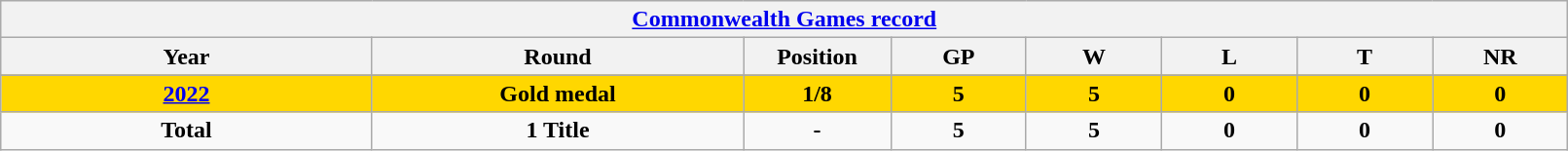<table class="wikitable" style="text-align: center; width:85%">
<tr>
<th colspan=10><a href='#'>Commonwealth Games record</a></th>
</tr>
<tr>
<th width=150>Year</th>
<th width=150>Round</th>
<th width=50>Position</th>
<th width=50>GP</th>
<th width=50>W</th>
<th width=50>L</th>
<th width=50>T</th>
<th width=50>NR</th>
</tr>
<tr>
</tr>
<tr style="background:gold;">
<td> <strong><a href='#'>2022</a></strong></td>
<td><strong>Gold medal</strong></td>
<td><strong>1/8</strong></td>
<td><strong>5</strong></td>
<td><strong>5</strong></td>
<td><strong>0</strong></td>
<td><strong>0</strong></td>
<td><strong>0</strong></td>
</tr>
<tr>
<td><strong>Total</strong></td>
<td><strong>1 Title</strong></td>
<td><strong>-</strong></td>
<td><strong>5</strong></td>
<td><strong>5</strong></td>
<td><strong>0</strong></td>
<td><strong>0</strong></td>
<td><strong>0</strong></td>
</tr>
</table>
